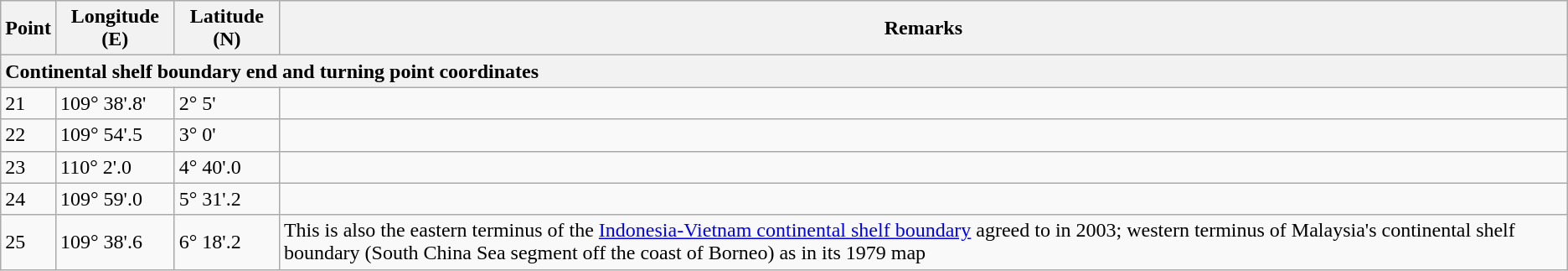<table class="wikitable">
<tr>
<th>Point</th>
<th>Longitude (E)</th>
<th>Latitude (N)</th>
<th>Remarks</th>
</tr>
<tr>
<th colspan="5" style="text-align:left">Continental shelf boundary end and turning point coordinates</th>
</tr>
<tr>
<td>21</td>
<td>109° 38'.8'</td>
<td>2° 5'</td>
<td></td>
</tr>
<tr>
<td>22</td>
<td>109° 54'.5</td>
<td>3° 0'</td>
<td></td>
</tr>
<tr>
<td>23</td>
<td>110° 2'.0</td>
<td>4° 40'.0</td>
<td></td>
</tr>
<tr>
<td>24</td>
<td>109° 59'.0</td>
<td>5° 31'.2</td>
<td></td>
</tr>
<tr>
<td>25</td>
<td>109° 38'.6</td>
<td>6° 18'.2</td>
<td>This is also the eastern terminus of the <a href='#'>Indonesia-Vietnam continental shelf boundary</a> agreed to in 2003; western terminus of Malaysia's continental shelf boundary (South China Sea segment off the coast of Borneo) as in its 1979 map</td>
</tr>
</table>
